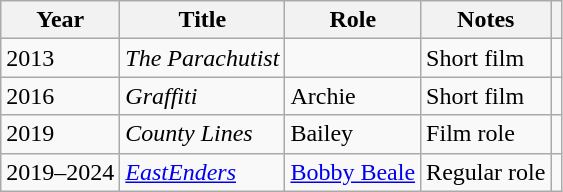<table class="wikitable sortable">
<tr>
<th>Year</th>
<th>Title</th>
<th>Role</th>
<th>Notes</th>
<th></th>
</tr>
<tr>
<td>2013</td>
<td><em>The Parachutist</em></td>
<td></td>
<td>Short film</td>
<td align="center"></td>
</tr>
<tr>
<td>2016</td>
<td><em>Graffiti</em></td>
<td>Archie</td>
<td>Short film</td>
<td align="center"></td>
</tr>
<tr>
<td>2019</td>
<td><em>County Lines</em></td>
<td>Bailey</td>
<td>Film role</td>
<td align="center"></td>
</tr>
<tr>
<td>2019–2024</td>
<td><em><a href='#'>EastEnders</a></em></td>
<td><a href='#'>Bobby Beale</a></td>
<td>Regular role</td>
<td align="center"></td>
</tr>
</table>
